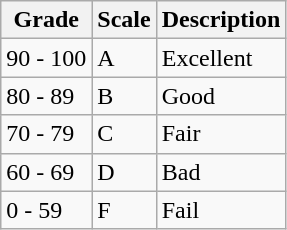<table class="wikitable">
<tr>
<th>Grade</th>
<th>Scale</th>
<th>Description</th>
</tr>
<tr>
<td>90 - 100</td>
<td>A</td>
<td>Excellent</td>
</tr>
<tr>
<td>80 - 89</td>
<td>B</td>
<td>Good</td>
</tr>
<tr>
<td>70 - 79</td>
<td>C</td>
<td>Fair</td>
</tr>
<tr>
<td>60 - 69</td>
<td>D</td>
<td>Bad</td>
</tr>
<tr>
<td>0 - 59</td>
<td>F</td>
<td>Fail</td>
</tr>
</table>
